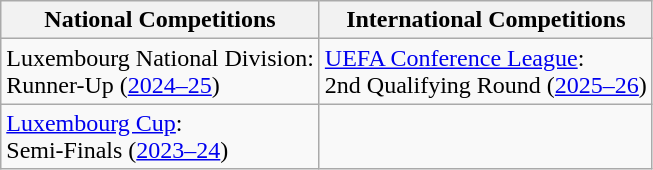<table class="wikitable">
<tr>
<th>National Competitions</th>
<th>International Competitions</th>
</tr>
<tr>
<td>Luxembourg National Division:<br>Runner-Up (<a href='#'>2024–25</a>)</td>
<td><a href='#'>UEFA Conference League</a>:<br>2nd Qualifying Round (<a href='#'>2025–26</a>)</td>
</tr>
<tr>
<td><a href='#'>Luxembourg Cup</a>:<br>Semi-Finals (<a href='#'>2023–24</a>)</td>
<td></td>
</tr>
</table>
